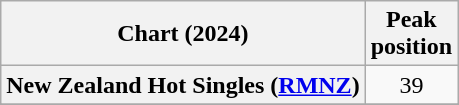<table class="wikitable sortable plainrowheaders" style="text-align:center">
<tr>
<th scope="col">Chart (2024)</th>
<th scope="col">Peak<br>position</th>
</tr>
<tr>
<th scope="row">New Zealand Hot Singles (<a href='#'>RMNZ</a>)</th>
<td>39</td>
</tr>
<tr>
</tr>
<tr>
</tr>
</table>
